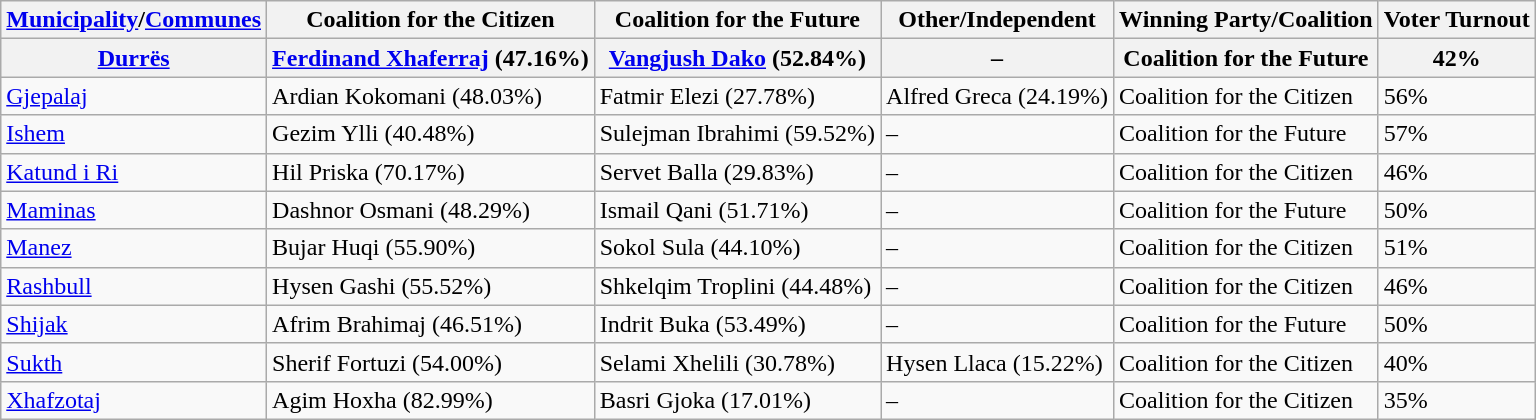<table class="wikitable">
<tr>
<th><a href='#'>Municipality</a>/<a href='#'>Communes</a></th>
<th>Coalition for the Citizen</th>
<th>Coalition for the Future</th>
<th>Other/Independent</th>
<th>Winning Party/Coalition</th>
<th>Voter Turnout</th>
</tr>
<tr>
<th><a href='#'>Durrës</a></th>
<th><a href='#'>Ferdinand Xhaferraj</a> (47.16%)</th>
<th><a href='#'>Vangjush Dako</a> (52.84%)</th>
<th>–</th>
<th>Coalition for the Future</th>
<th>42%</th>
</tr>
<tr>
<td><a href='#'>Gjepalaj</a></td>
<td>Ardian Kokomani (48.03%)</td>
<td>Fatmir Elezi (27.78%)</td>
<td>Alfred Greca (24.19%)</td>
<td>Coalition for the Citizen</td>
<td>56%</td>
</tr>
<tr>
<td><a href='#'>Ishem</a></td>
<td>Gezim Ylli (40.48%)</td>
<td>Sulejman Ibrahimi (59.52%)</td>
<td>–</td>
<td>Coalition for the Future</td>
<td>57%</td>
</tr>
<tr>
<td><a href='#'>Katund i Ri</a></td>
<td>Hil Priska (70.17%)</td>
<td>Servet Balla (29.83%)</td>
<td>–</td>
<td>Coalition for the Citizen</td>
<td>46%</td>
</tr>
<tr>
<td><a href='#'>Maminas</a></td>
<td>Dashnor Osmani (48.29%)</td>
<td>Ismail Qani (51.71%)</td>
<td>–</td>
<td>Coalition for the Future</td>
<td>50%</td>
</tr>
<tr>
<td><a href='#'>Manez</a></td>
<td>Bujar Huqi (55.90%)</td>
<td>Sokol Sula (44.10%)</td>
<td>–</td>
<td>Coalition for the Citizen</td>
<td>51%</td>
</tr>
<tr>
<td><a href='#'>Rashbull</a></td>
<td>Hysen Gashi (55.52%)</td>
<td>Shkelqim Troplini (44.48%)</td>
<td>–</td>
<td>Coalition for the Citizen</td>
<td>46%</td>
</tr>
<tr>
<td><a href='#'>Shijak</a></td>
<td>Afrim Brahimaj (46.51%)</td>
<td>Indrit Buka (53.49%)</td>
<td>–</td>
<td>Coalition for the Future</td>
<td>50%</td>
</tr>
<tr>
<td><a href='#'>Sukth</a></td>
<td>Sherif Fortuzi (54.00%)</td>
<td>Selami Xhelili (30.78%)</td>
<td>Hysen Llaca (15.22%)</td>
<td>Coalition for the Citizen</td>
<td>40%</td>
</tr>
<tr>
<td><a href='#'>Xhafzotaj</a></td>
<td>Agim Hoxha (82.99%)</td>
<td>Basri Gjoka (17.01%)</td>
<td>–</td>
<td>Coalition for the Citizen</td>
<td>35%</td>
</tr>
</table>
